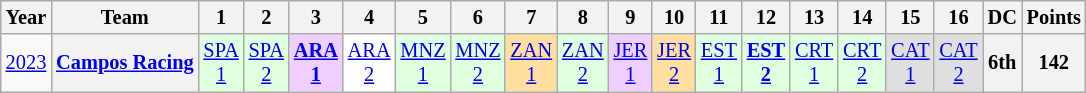<table class="wikitable" style="text-align:center; font-size:85%;">
<tr>
<th>Year</th>
<th>Team</th>
<th>1</th>
<th>2</th>
<th>3</th>
<th>4</th>
<th>5</th>
<th>6</th>
<th>7</th>
<th>8</th>
<th>9</th>
<th>10</th>
<th>11</th>
<th>12</th>
<th>13</th>
<th>14</th>
<th>15</th>
<th>16</th>
<th>DC</th>
<th>Points</th>
</tr>
<tr>
<td><a href='#'>2023</a></td>
<th nowrap><a href='#'>Campos Racing</a></th>
<td style="background:#DFFFDF;"><a href='#'>SPA<br>1</a><br></td>
<td style="background:#DFFFDF;"><a href='#'>SPA<br>2</a><br></td>
<td style="background:#EFCFFF;"><strong><a href='#'>ARA<br>1</a></strong><br></td>
<td style="background:#FFFFFF;"><a href='#'>ARA<br>2</a><br></td>
<td style="background:#DFFFDF;"><a href='#'>MNZ<br>1</a><br></td>
<td style="background:#DFFFDF;"><a href='#'>MNZ<br>2</a><br></td>
<td style="background:#FFDF9F;"><a href='#'>ZAN<br>1</a><br></td>
<td style="background:#DFFFDF;"><a href='#'>ZAN<br>2</a><br></td>
<td style="background:#EFCFFF;"><a href='#'>JER<br>1</a><br></td>
<td style="background:#FFDF9F;"><a href='#'>JER<br>2</a><br></td>
<td style="background:#DFFFDF;"><a href='#'>EST<br>1</a><br></td>
<td style="background:#DFFFDF;"><strong><a href='#'>EST<br>2</a></strong><br></td>
<td style="background:#DFFFDF;"><a href='#'>CRT<br>1</a><br></td>
<td style="background:#DFFFDF;"><a href='#'>CRT<br>2</a><br></td>
<td style="background:#DFDFDF;"><a href='#'>CAT<br>1</a><br></td>
<td style="background:#DFDFDF;"><a href='#'>CAT<br>2</a><br></td>
<th>6th</th>
<th>142</th>
</tr>
</table>
